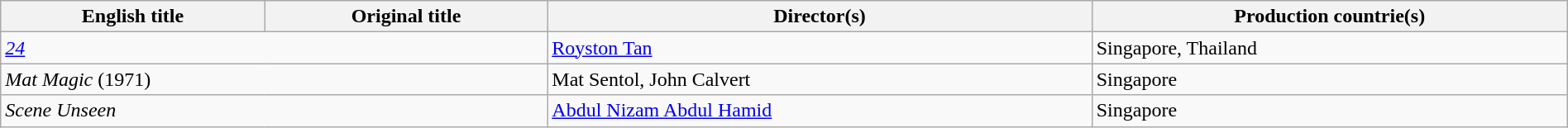<table class="sortable wikitable" style="width:100%; margin-bottom:4px">
<tr>
<th scope="col">English title</th>
<th scope="col">Original title</th>
<th scope="col">Director(s)</th>
<th scope="col">Production countrie(s)</th>
</tr>
<tr>
<td colspan="2"><em><a href='#'>24</a></em></td>
<td><a href='#'>Royston Tan</a></td>
<td>Singapore, Thailand</td>
</tr>
<tr>
<td colspan="2"><em>Mat Magic</em> (1971)</td>
<td>Mat Sentol, John Calvert</td>
<td>Singapore</td>
</tr>
<tr>
<td colspan="2"><em>Scene Unseen</em></td>
<td><a href='#'>Abdul Nizam Abdul Hamid</a></td>
<td>Singapore</td>
</tr>
</table>
